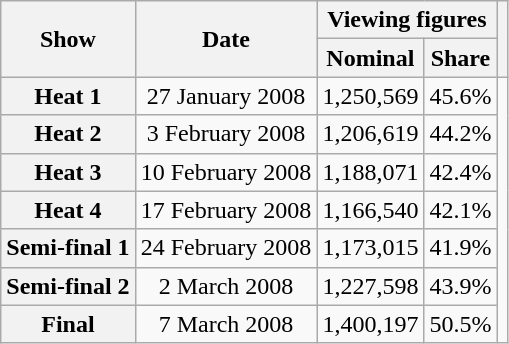<table class="wikitable plainrowheaders sortable" style="text-align:center">
<tr>
<th rowspan="2">Show</th>
<th rowspan="2">Date</th>
<th colspan="2">Viewing figures</th>
<th rowspan="2"></th>
</tr>
<tr>
<th scope="col">Nominal</th>
<th>Share</th>
</tr>
<tr>
<th scope="row">Heat 1</th>
<td>27 January 2008</td>
<td>1,250,569</td>
<td>45.6%</td>
<td rowspan="7"></td>
</tr>
<tr>
<th scope="row">Heat 2</th>
<td>3 February 2008</td>
<td>1,206,619</td>
<td>44.2%</td>
</tr>
<tr>
<th scope="row">Heat 3</th>
<td>10 February 2008</td>
<td>1,188,071</td>
<td>42.4%</td>
</tr>
<tr>
<th scope="row">Heat 4</th>
<td>17 February 2008</td>
<td>1,166,540</td>
<td>42.1%</td>
</tr>
<tr>
<th scope="row">Semi-final 1</th>
<td>24 February 2008</td>
<td>1,173,015</td>
<td>41.9%</td>
</tr>
<tr>
<th scope="row">Semi-final 2</th>
<td>2 March 2008</td>
<td>1,227,598</td>
<td>43.9%</td>
</tr>
<tr>
<th scope="row">Final</th>
<td>7 March 2008</td>
<td>1,400,197</td>
<td>50.5%</td>
</tr>
</table>
